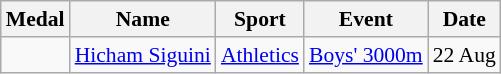<table class="wikitable sortable" style="font-size:90%">
<tr>
<th>Medal</th>
<th>Name</th>
<th>Sport</th>
<th>Event</th>
<th>Date</th>
</tr>
<tr>
<td></td>
<td><a href='#'>Hicham Siguini</a></td>
<td><a href='#'>Athletics</a></td>
<td><a href='#'>Boys' 3000m</a></td>
<td>22 Aug</td>
</tr>
</table>
